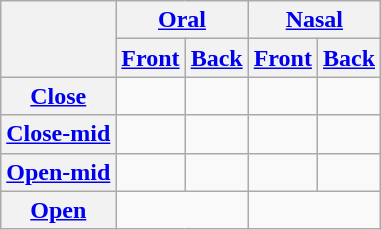<table class="wikitable" style=text-align:center>
<tr>
<th rowspan="2"></th>
<th colspan="2"><a href='#'>Oral</a></th>
<th colspan="2"><a href='#'>Nasal</a></th>
</tr>
<tr>
<th><a href='#'>Front</a></th>
<th><a href='#'>Back</a></th>
<th><a href='#'>Front</a></th>
<th><a href='#'>Back</a></th>
</tr>
<tr align="center">
<th><a href='#'>Close</a></th>
<td> </td>
<td> </td>
<td></td>
<td></td>
</tr>
<tr align="center">
<th><a href='#'>Close-mid</a></th>
<td> </td>
<td> </td>
<td></td>
<td></td>
</tr>
<tr align="center">
<th><a href='#'>Open-mid</a></th>
<td> </td>
<td> </td>
<td></td>
<td></td>
</tr>
<tr align="center">
<th><a href='#'>Open</a></th>
<td colspan="2"> </td>
<td colspan="2"></td>
</tr>
</table>
